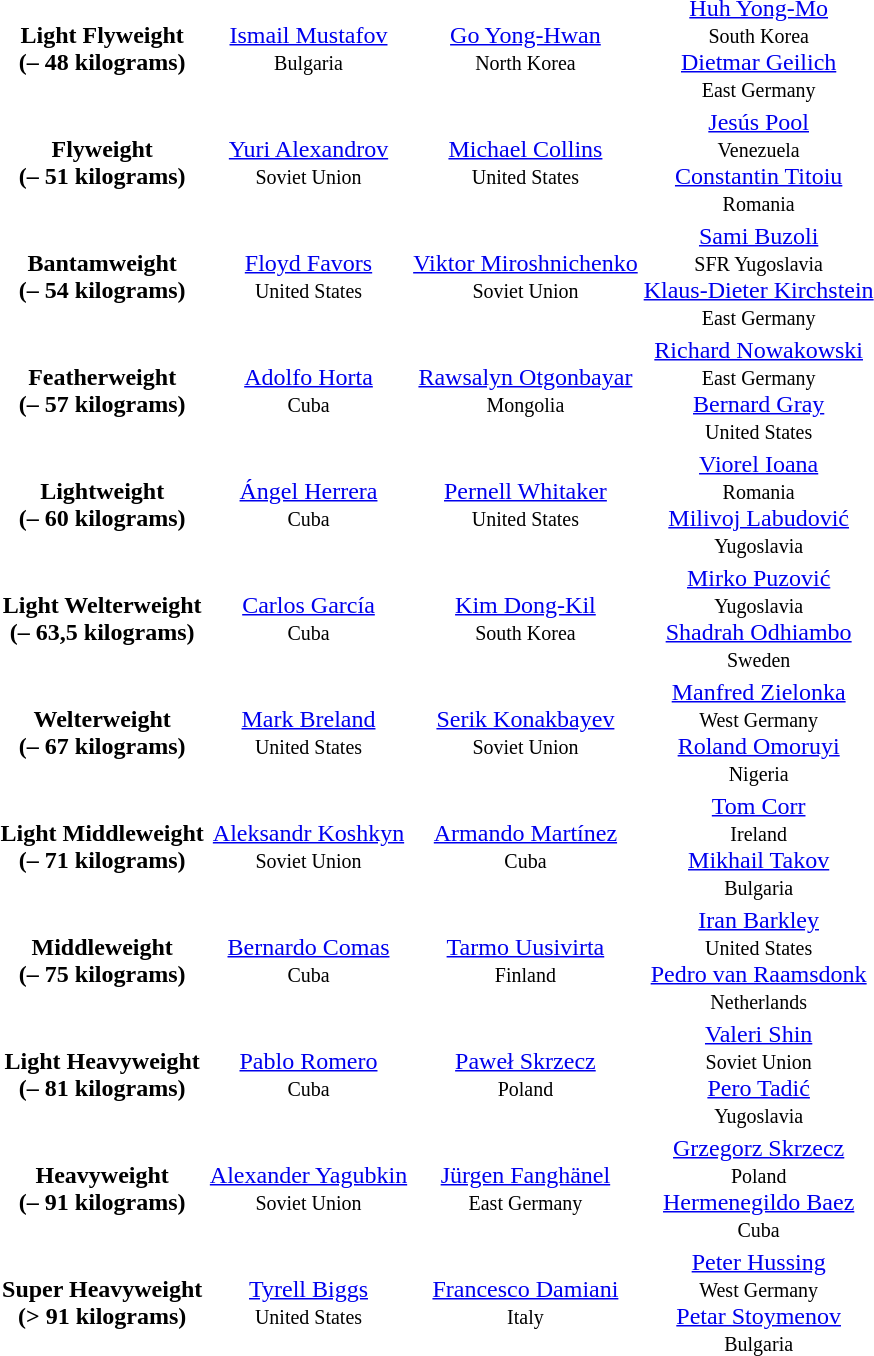<table>
<tr align="center">
<td><strong>Light Flyweight<br>(– 48 kilograms)</strong></td>
<td> <a href='#'>Ismail Mustafov</a><br><small>Bulgaria</small></td>
<td> <a href='#'>Go Yong-Hwan</a><br><small>North Korea</small></td>
<td> <a href='#'>Huh Yong-Mo</a><br><small>South Korea</small><br> <a href='#'>Dietmar Geilich</a><br><small>East Germany</small></td>
</tr>
<tr align="center">
<td><strong>Flyweight<br>(– 51 kilograms)</strong></td>
<td> <a href='#'>Yuri Alexandrov</a><br><small>Soviet Union</small></td>
<td> <a href='#'>Michael Collins</a><br><small>United States</small></td>
<td> <a href='#'>Jesús Pool</a><br><small>Venezuela</small><br> <a href='#'>Constantin Titoiu</a><br><small>Romania</small></td>
</tr>
<tr align="center">
<td><strong>Bantamweight<br>(– 54 kilograms)</strong></td>
<td> <a href='#'>Floyd Favors</a><br><small>United States</small></td>
<td> <a href='#'>Viktor Miroshnichenko</a><br><small>Soviet Union</small></td>
<td> <a href='#'>Sami Buzoli</a><br><small>SFR Yugoslavia</small><br> <a href='#'>Klaus-Dieter Kirchstein</a><br><small>East Germany</small></td>
</tr>
<tr align="center">
<td><strong>Featherweight<br>(– 57 kilograms)</strong></td>
<td> <a href='#'>Adolfo Horta</a><br><small>Cuba</small></td>
<td> <a href='#'>Rawsalyn Otgonbayar</a><br><small>Mongolia</small></td>
<td> <a href='#'>Richard Nowakowski</a><br><small>East Germany</small><br> <a href='#'>Bernard Gray</a><br><small>United States</small></td>
</tr>
<tr align="center">
<td><strong>Lightweight<br>(– 60 kilograms)</strong></td>
<td> <a href='#'>Ángel Herrera</a><br><small>Cuba</small></td>
<td> <a href='#'>Pernell Whitaker</a><br><small>United States</small></td>
<td> <a href='#'>Viorel Ioana</a><br><small>Romania</small><br> <a href='#'>Milivoj Labudović</a><br><small>Yugoslavia</small></td>
</tr>
<tr align="center">
<td><strong>Light Welterweight<br>(– 63,5 kilograms)</strong></td>
<td> <a href='#'>Carlos García</a><br><small>Cuba</small></td>
<td> <a href='#'>Kim Dong-Kil</a><br><small>South Korea</small></td>
<td> <a href='#'>Mirko Puzović</a><br><small>Yugoslavia</small><br> <a href='#'>Shadrah Odhiambo</a><br><small>Sweden</small></td>
</tr>
<tr align="center">
<td><strong>Welterweight<br>(– 67 kilograms)</strong></td>
<td> <a href='#'>Mark Breland</a><br><small>United States</small></td>
<td> <a href='#'>Serik Konakbayev</a><br><small>Soviet Union</small></td>
<td> <a href='#'>Manfred Zielonka</a><br><small>West Germany</small><br> <a href='#'>Roland Omoruyi</a><br><small>Nigeria</small></td>
</tr>
<tr align="center">
<td><strong>Light Middleweight<br>(– 71 kilograms)</strong></td>
<td> <a href='#'>Aleksandr Koshkyn</a><br><small>Soviet Union</small></td>
<td> <a href='#'>Armando Martínez</a><br><small>Cuba</small></td>
<td> <a href='#'>Tom Corr</a><br><small>Ireland</small><br> <a href='#'>Mikhail Takov</a><br><small>Bulgaria</small></td>
</tr>
<tr align="center">
<td><strong>Middleweight<br>(– 75 kilograms)</strong></td>
<td> <a href='#'>Bernardo Comas</a><br><small>Cuba</small></td>
<td> <a href='#'>Tarmo Uusivirta</a><br><small>Finland</small></td>
<td> <a href='#'>Iran Barkley</a><br><small>United States</small><br> <a href='#'>Pedro van Raamsdonk</a><br><small>Netherlands</small></td>
</tr>
<tr align="center">
<td><strong>Light Heavyweight<br>(– 81 kilograms)</strong></td>
<td> <a href='#'>Pablo Romero</a><br><small>Cuba</small></td>
<td> <a href='#'>Paweł Skrzecz</a><br><small>Poland</small></td>
<td> <a href='#'>Valeri Shin</a><br><small>Soviet Union</small><br> <a href='#'>Pero Tadić</a><br><small>Yugoslavia</small></td>
</tr>
<tr align="center">
<td><strong>Heavyweight<br>(– 91 kilograms)</strong></td>
<td> <a href='#'>Alexander Yagubkin</a><br><small>Soviet Union</small></td>
<td> <a href='#'>Jürgen Fanghänel</a><br><small>East Germany</small></td>
<td> <a href='#'>Grzegorz Skrzecz</a><br><small>Poland</small><br> <a href='#'>Hermenegildo Baez</a><br><small>Cuba</small></td>
</tr>
<tr align="center">
<td><strong>Super Heavyweight<br>(> 91 kilograms)</strong></td>
<td> <a href='#'>Tyrell Biggs</a><br><small>United States</small></td>
<td> <a href='#'>Francesco Damiani</a><br><small>Italy</small></td>
<td> <a href='#'>Peter Hussing</a><br><small>West Germany</small><br> <a href='#'>Petar Stoymenov</a><br><small>Bulgaria</small></td>
</tr>
</table>
